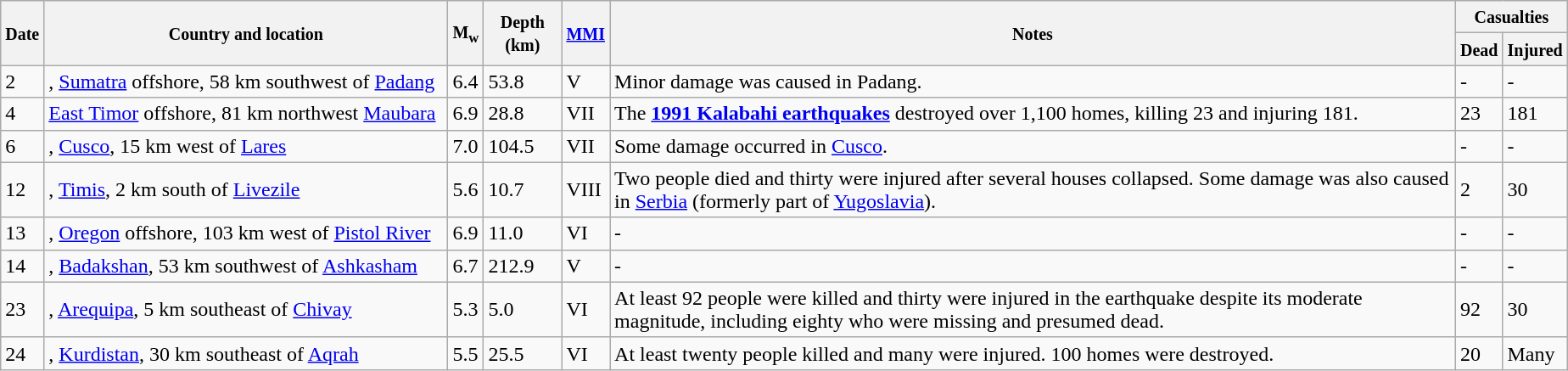<table class="wikitable sortable" style="border:1px black; margin-left:1em;">
<tr>
<th rowspan="2"><small>Date</small></th>
<th rowspan="2" style="width: 310px"><small>Country and location</small></th>
<th rowspan="2"><small>M<sub>w</sub></small></th>
<th rowspan="2"><small>Depth (km)</small></th>
<th rowspan="2"><small><a href='#'>MMI</a></small></th>
<th rowspan="2" class="unsortable"><small>Notes</small></th>
<th colspan="2"><small>Casualties</small></th>
</tr>
<tr>
<th><small>Dead</small></th>
<th><small>Injured</small></th>
</tr>
<tr>
<td>2</td>
<td>, <a href='#'>Sumatra</a> offshore, 58 km southwest of <a href='#'>Padang</a></td>
<td>6.4</td>
<td>53.8</td>
<td>V</td>
<td>Minor damage was caused in Padang.</td>
<td>-</td>
<td>-</td>
</tr>
<tr>
<td>4</td>
<td> <a href='#'>East Timor</a> offshore, 81 km northwest <a href='#'>Maubara</a></td>
<td>6.9</td>
<td>28.8</td>
<td>VII</td>
<td>The <strong><a href='#'>1991 Kalabahi earthquakes</a></strong> destroyed over 1,100 homes, killing 23 and injuring 181.</td>
<td>23</td>
<td>181</td>
</tr>
<tr>
<td>6</td>
<td>, <a href='#'>Cusco</a>, 15 km west of <a href='#'>Lares</a></td>
<td>7.0</td>
<td>104.5</td>
<td>VII</td>
<td>Some damage occurred in <a href='#'>Cusco</a>.</td>
<td>-</td>
<td>-</td>
</tr>
<tr>
<td>12</td>
<td>, <a href='#'>Timis</a>, 2 km south of <a href='#'>Livezile</a></td>
<td>5.6</td>
<td>10.7</td>
<td>VIII</td>
<td>Two people died and thirty were injured after several houses collapsed. Some damage was also caused in <a href='#'>Serbia</a> (formerly part of <a href='#'>Yugoslavia</a>).</td>
<td>2</td>
<td>30</td>
</tr>
<tr>
<td>13</td>
<td>, <a href='#'>Oregon</a> offshore, 103 km west of <a href='#'>Pistol River</a></td>
<td>6.9</td>
<td>11.0</td>
<td>VI</td>
<td>-</td>
<td>-</td>
<td>-</td>
</tr>
<tr>
<td>14</td>
<td>, <a href='#'>Badakshan</a>, 53 km southwest of <a href='#'>Ashkasham</a></td>
<td>6.7</td>
<td>212.9</td>
<td>V</td>
<td>-</td>
<td>-</td>
<td>-</td>
</tr>
<tr>
<td>23</td>
<td>, <a href='#'>Arequipa</a>, 5 km southeast of <a href='#'>Chivay</a></td>
<td>5.3</td>
<td>5.0</td>
<td>VI</td>
<td>At least 92 people were killed and thirty were injured in the earthquake despite its moderate magnitude, including eighty who were missing and presumed dead.</td>
<td>92</td>
<td>30</td>
</tr>
<tr>
<td>24</td>
<td>, <a href='#'>Kurdistan</a>, 30 km southeast of <a href='#'>Aqrah</a></td>
<td>5.5</td>
<td>25.5</td>
<td>VI</td>
<td>At least twenty people killed and many were injured. 100 homes were destroyed.</td>
<td>20</td>
<td>Many</td>
</tr>
<tr>
</tr>
</table>
